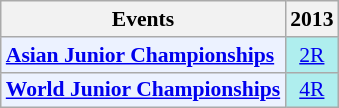<table style='font-size: 90%; text-align:center;' class='wikitable'>
<tr>
<th>Events</th>
<th>2013</th>
</tr>
<tr>
<td bgcolor="#ECF2FF"; align="left"><strong><a href='#'>Asian Junior Championships</a></strong></td>
<td bgcolor=AFEEEE><a href='#'>2R</a></td>
</tr>
<tr>
<td bgcolor="#ECF2FF"; align="left"><strong><a href='#'>World Junior Championships</a></strong></td>
<td bgcolor=AFEEEE><a href='#'>4R</a></td>
</tr>
</table>
